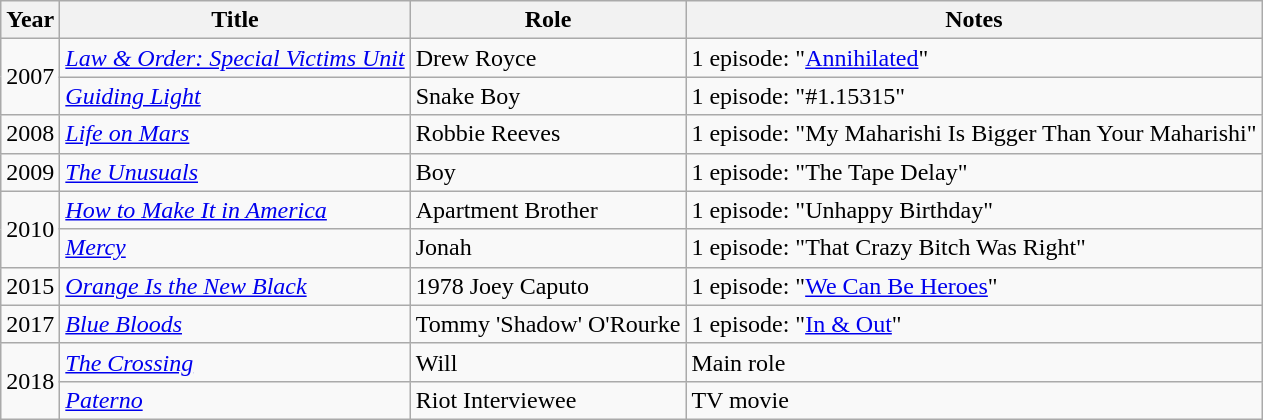<table class="wikitable sortable">
<tr>
<th>Year</th>
<th>Title</th>
<th>Role</th>
<th class="unsortable">Notes</th>
</tr>
<tr>
<td rowspan="2">2007</td>
<td><em><a href='#'>Law & Order: Special Victims Unit</a></em></td>
<td>Drew Royce</td>
<td>1 episode: "<a href='#'>Annihilated</a>"</td>
</tr>
<tr>
<td><em><a href='#'>Guiding Light</a></em></td>
<td>Snake Boy</td>
<td>1 episode: "#1.15315"</td>
</tr>
<tr>
<td>2008</td>
<td><em><a href='#'>Life on Mars</a></em></td>
<td>Robbie Reeves</td>
<td>1 episode: "My Maharishi Is Bigger Than Your Maharishi"</td>
</tr>
<tr>
<td>2009</td>
<td><em><a href='#'>The Unusuals</a></em></td>
<td>Boy</td>
<td>1 episode: "The Tape Delay"</td>
</tr>
<tr>
<td rowspan="2">2010</td>
<td><em><a href='#'>How to Make It in America</a></em></td>
<td>Apartment Brother</td>
<td>1 episode: "Unhappy Birthday"</td>
</tr>
<tr>
<td><em><a href='#'>Mercy</a></em></td>
<td>Jonah</td>
<td>1 episode: "That Crazy Bitch Was Right"</td>
</tr>
<tr>
<td>2015</td>
<td><em><a href='#'>Orange Is the New Black</a></em></td>
<td>1978 Joey Caputo</td>
<td>1 episode: "<a href='#'>We Can Be Heroes</a>"</td>
</tr>
<tr>
<td>2017</td>
<td><em><a href='#'>Blue Bloods</a></em></td>
<td>Tommy 'Shadow' O'Rourke</td>
<td>1 episode: "<a href='#'>In & Out</a>"</td>
</tr>
<tr>
<td rowspan="2">2018</td>
<td><em><a href='#'>The Crossing</a></em></td>
<td>Will</td>
<td>Main role</td>
</tr>
<tr>
<td><em><a href='#'>Paterno</a></em></td>
<td>Riot Interviewee</td>
<td>TV movie</td>
</tr>
</table>
